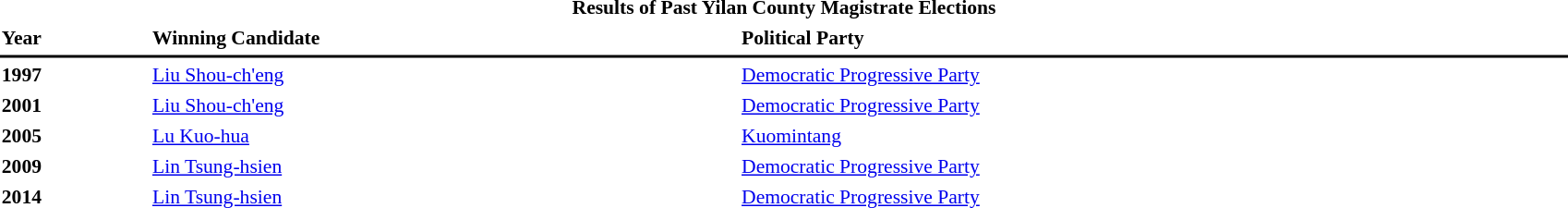<table id="toc" style="margin:1em auto; width: 90%; font-size: 90%;" cellspacing="3">
<tr>
<td colspan="3" align="center"><strong>Results of Past Yilan County Magistrate Elections</strong></td>
</tr>
<tr>
<td><strong>Year</strong></td>
<td><strong> Winning Candidate</strong></td>
<td><strong>Political Party</strong></td>
</tr>
<tr>
<th bgcolor="#000000" colspan="5"></th>
</tr>
<tr>
<td><strong>1997</strong></td>
<td><a href='#'>Liu Shou-ch'eng</a></td>
<td> <a href='#'>Democratic Progressive Party</a></td>
</tr>
<tr>
<td><strong>2001</strong></td>
<td><a href='#'>Liu Shou-ch'eng</a></td>
<td> <a href='#'>Democratic Progressive Party</a></td>
</tr>
<tr>
<td><strong>2005</strong></td>
<td><a href='#'>Lu Kuo-hua</a></td>
<td> <a href='#'>Kuomintang</a></td>
</tr>
<tr>
<td><strong>2009</strong></td>
<td><a href='#'>Lin Tsung-hsien</a></td>
<td> <a href='#'>Democratic Progressive Party</a></td>
</tr>
<tr>
<td><strong>2014</strong></td>
<td><a href='#'>Lin Tsung-hsien</a></td>
<td> <a href='#'>Democratic Progressive Party</a></td>
</tr>
</table>
